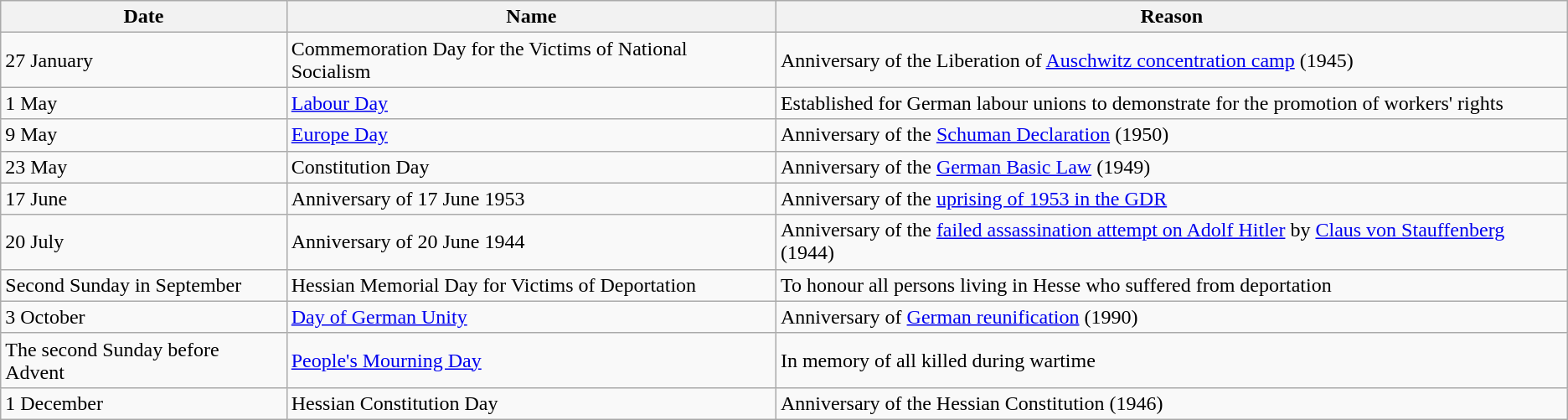<table class="wikitable">
<tr>
<th>Date</th>
<th>Name</th>
<th>Reason</th>
</tr>
<tr>
<td>27 January</td>
<td>Commemoration Day for the Victims of National Socialism</td>
<td>Anniversary of the Liberation of <a href='#'>Auschwitz concentration camp</a> (1945)</td>
</tr>
<tr>
<td>1 May</td>
<td><a href='#'>Labour Day</a></td>
<td>Established for German labour unions to demonstrate for the promotion of workers' rights</td>
</tr>
<tr>
<td>9 May</td>
<td><a href='#'>Europe Day</a></td>
<td>Anniversary of the <a href='#'>Schuman Declaration</a> (1950)</td>
</tr>
<tr>
<td>23 May</td>
<td>Constitution Day</td>
<td>Anniversary of the <a href='#'>German Basic Law</a> (1949)</td>
</tr>
<tr>
<td>17 June</td>
<td>Anniversary of 17 June 1953</td>
<td>Anniversary of the <a href='#'>uprising of 1953 in the GDR</a></td>
</tr>
<tr>
<td>20 July</td>
<td>Anniversary of 20 June 1944</td>
<td>Anniversary of the <a href='#'>failed assassination attempt on Adolf Hitler</a> by <a href='#'>Claus von Stauffenberg</a> (1944)</td>
</tr>
<tr>
<td>Second Sunday in September</td>
<td>Hessian Memorial Day for Victims of Deportation</td>
<td>To honour all persons living in Hesse who suffered from deportation</td>
</tr>
<tr>
<td>3 October</td>
<td><a href='#'>Day of German Unity</a></td>
<td>Anniversary of <a href='#'>German reunification</a> (1990)</td>
</tr>
<tr>
<td>The second Sunday before Advent</td>
<td><a href='#'>People's Mourning Day</a></td>
<td>In memory of all killed during wartime</td>
</tr>
<tr>
<td>1 December</td>
<td>Hessian Constitution Day</td>
<td>Anniversary of the Hessian Constitution (1946)</td>
</tr>
</table>
